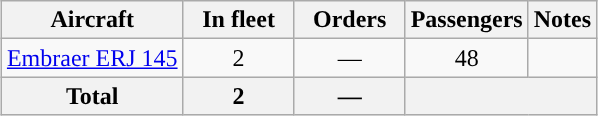<table class="wikitable" style="margin:1em auto; border-collapse:collapse">
<tr>
<th>Aircraft</th>
<th style="width:50pt;">In fleet</th>
<th style="width:50pt;">Orders</th>
<th>Passengers</th>
<th>Notes</th>
</tr>
<tr>
<td><a href='#'>Embraer ERJ 145</a></td>
<td align=center>2</td>
<td align=center>—</td>
<td align=center>48</td>
<td></td>
</tr>
<tr>
<th>Total</th>
<th>2</th>
<th>—</th>
<th colspan=2></th>
</tr>
</table>
